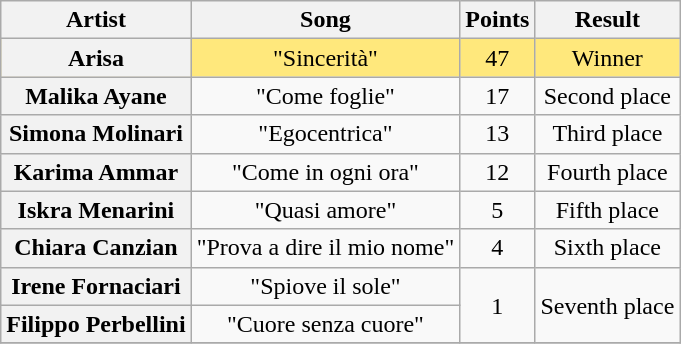<table class="wikitable plainrowheaders" style="text-align:center">
<tr>
<th scope="col">Artist</th>
<th scope="col">Song</th>
<th scope="col">Points</th>
<th scope="col">Result</th>
</tr>
<tr style="background:#ffe87c;">
<th scope="row">Arisa</th>
<td>"Sincerità"</td>
<td>47</td>
<td>Winner</td>
</tr>
<tr>
<th scope="row">Malika Ayane</th>
<td>"Come foglie"</td>
<td>17</td>
<td>Second place</td>
</tr>
<tr>
<th scope="row">Simona Molinari</th>
<td>"Egocentrica"</td>
<td>13</td>
<td>Third place</td>
</tr>
<tr>
<th scope="row">Karima Ammar</th>
<td>"Come in ogni ora"</td>
<td>12</td>
<td>Fourth place</td>
</tr>
<tr>
<th scope="row">Iskra Menarini</th>
<td>"Quasi amore"</td>
<td>5</td>
<td>Fifth place</td>
</tr>
<tr>
<th scope="row">Chiara Canzian</th>
<td>"Prova a dire il mio nome"</td>
<td>4</td>
<td>Sixth place</td>
</tr>
<tr>
<th scope="row">Irene Fornaciari</th>
<td>"Spiove il sole"</td>
<td rowspan="2">1</td>
<td rowspan="2">Seventh place</td>
</tr>
<tr>
<th scope="row">Filippo Perbellini</th>
<td>"Cuore senza cuore"</td>
</tr>
<tr>
</tr>
</table>
